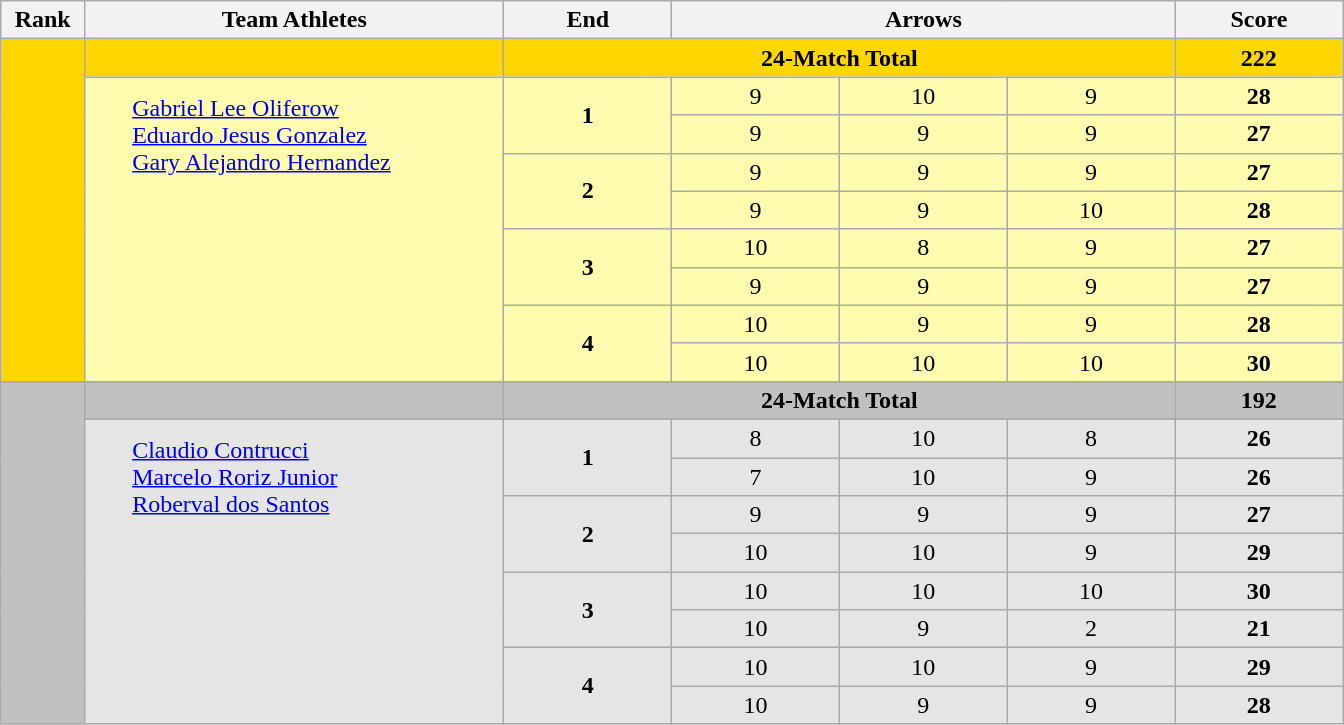<table class=wikitable>
<tr>
<th width=5%>Rank</th>
<th width=25%>Team Athletes</th>
<th width=10%>End</th>
<th colspan=3 width=30%>Arrows</th>
<th width=10%>Score</th>
</tr>
<tr bgcolor=gold>
<td rowspan=9 align=center></td>
<td></td>
<td colspan=4 align=center><strong>24-Match Total</strong></td>
<td align=center><strong>222</strong></td>
</tr>
<tr bgcolor=fffcaf>
<td rowspan=8>       <a href='#'>Gabriel Lee Oliferow</a><br>       <a href='#'>Eduardo Jesus Gonzalez</a><br>       <a href='#'>Gary Alejandro Hernandez</a><br><br><br><br><br><br><br><br></td>
<td rowspan=2 align=center><strong>1</strong></td>
<td align=center>9</td>
<td align=center>10</td>
<td align=center>9</td>
<td align=center><strong>28</strong></td>
</tr>
<tr bgcolor=fffcaf>
<td align=center>9</td>
<td align=center>9</td>
<td align=center>9</td>
<td align=center><strong>27</strong></td>
</tr>
<tr bgcolor=fffcaf>
<td rowspan=2 align=center><strong>2</strong></td>
<td align=center>9</td>
<td align=center>9</td>
<td align=center>9</td>
<td align=center><strong>27</strong></td>
</tr>
<tr bgcolor=fffcaf>
<td align=center>9</td>
<td align=center>9</td>
<td align=center>10</td>
<td align=center><strong>28</strong></td>
</tr>
<tr bgcolor=fffcaf>
<td rowspan=2 align=center><strong>3</strong></td>
<td align=center>10</td>
<td align=center>8</td>
<td align=center>9</td>
<td align=center><strong>27</strong></td>
</tr>
<tr bgcolor=fffcaf>
<td align=center>9</td>
<td align=center>9</td>
<td align=center>9</td>
<td align=center><strong>27</strong></td>
</tr>
<tr bgcolor=fffcaf>
<td rowspan=2 align=center><strong>4</strong></td>
<td align=center>10</td>
<td align=center>9</td>
<td align=center>9</td>
<td align=center><strong>28</strong></td>
</tr>
<tr bgcolor=fffcaf>
<td align=center>10</td>
<td align=center>10</td>
<td align=center>10</td>
<td align=center><strong>30</strong></td>
</tr>
<tr>
</tr>
<tr bgcolor=silver>
<td rowspan=9 align=center></td>
<td></td>
<td colspan=4 align=center><strong>24-Match Total</strong></td>
<td align=center><strong>192</strong></td>
</tr>
<tr bgcolor=e5e5e5>
<td rowspan=8>       <a href='#'>Claudio Contrucci</a><br>        <a href='#'>Marcelo Roriz Junior</a><br>       <a href='#'>Roberval dos Santos</a><br><br><br><br><br><br><br><br></td>
<td rowspan=2 align=center><strong>1</strong></td>
<td align=center>8</td>
<td align=center>10</td>
<td align=center>8</td>
<td align=center><strong>26</strong></td>
</tr>
<tr bgcolor=e5e5e5>
<td align=center>7</td>
<td align=center>10</td>
<td align=center>9</td>
<td align=center><strong>26</strong></td>
</tr>
<tr bgcolor=e5e5e5>
<td rowspan=2 align=center><strong>2</strong></td>
<td align=center>9</td>
<td align=center>9</td>
<td align=center>9</td>
<td align=center><strong>27</strong></td>
</tr>
<tr bgcolor=e5e5e5>
<td align=center>10</td>
<td align=center>10</td>
<td align=center>9</td>
<td align=center><strong>29</strong></td>
</tr>
<tr bgcolor=e5e5e5>
<td rowspan=2 align=center><strong>3</strong></td>
<td align=center>10</td>
<td align=center>10</td>
<td align=center>10</td>
<td align=center><strong>30</strong></td>
</tr>
<tr bgcolor=e5e5e5>
<td align=center>10</td>
<td align=center>9</td>
<td align=center>2</td>
<td align=center><strong>21</strong></td>
</tr>
<tr bgcolor=e5e5e5>
<td rowspan=2 align=center><strong>4</strong></td>
<td align=center>10</td>
<td align=center>10</td>
<td align=center>9</td>
<td align=center><strong>29</strong></td>
</tr>
<tr bgcolor=e5e5e5>
<td align=center>10</td>
<td align=center>9</td>
<td align=center>9</td>
<td align=center><strong>28</strong></td>
</tr>
</table>
